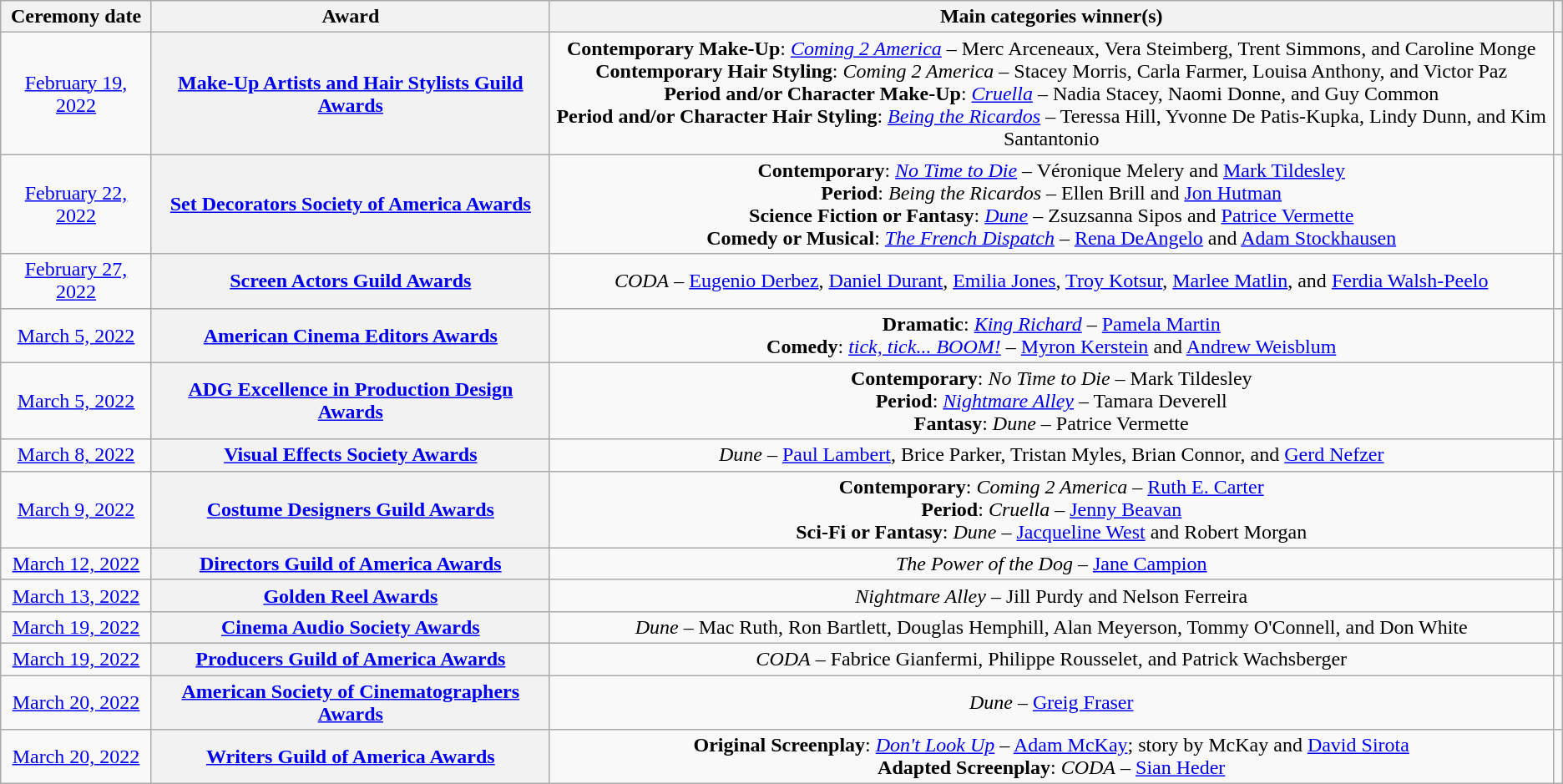<table class="wikitable plainrowheaders" style="text-align:center;">
<tr>
<th>Ceremony date</th>
<th>Award</th>
<th>Main categories winner(s)</th>
<th></th>
</tr>
<tr>
<td><a href='#'>February 19, 2022</a></td>
<th scope="row"><a href='#'>Make-Up Artists and Hair Stylists Guild Awards</a></th>
<td><strong>Contemporary Make-Up</strong>: <em><a href='#'>Coming 2 America</a></em> – Merc Arceneaux, Vera Steimberg, Trent Simmons, and Caroline Monge<br><strong>Contemporary Hair Styling</strong>: <em>Coming 2 America</em> – Stacey Morris, Carla Farmer, Louisa Anthony, and Victor Paz<br><strong>Period and/or Character Make-Up</strong>: <em><a href='#'>Cruella</a></em> – Nadia Stacey, Naomi Donne, and Guy Common<br><strong>Period and/or Character Hair Styling</strong>: <em><a href='#'>Being the Ricardos</a></em> – Teressa Hill, Yvonne De Patis-Kupka, Lindy Dunn, and Kim Santantonio</td>
<td></td>
</tr>
<tr>
<td><a href='#'>February 22, 2022</a></td>
<th scope="row"><a href='#'>Set Decorators Society of America Awards</a></th>
<td><strong>Contemporary</strong>: <em><a href='#'>No Time to Die</a></em> – Véronique Melery and <a href='#'>Mark Tildesley</a><br><strong>Period</strong>: <em>Being the Ricardos</em> – Ellen Brill and <a href='#'>Jon Hutman</a><br><strong>Science Fiction or Fantasy</strong>: <em><a href='#'>Dune</a></em> – Zsuzsanna Sipos and <a href='#'>Patrice Vermette</a><br><strong>Comedy or Musical</strong>: <em><a href='#'>The French Dispatch</a></em> – <a href='#'>Rena DeAngelo</a> and <a href='#'>Adam Stockhausen</a></td>
<td></td>
</tr>
<tr>
<td><a href='#'>February 27, 2022</a></td>
<th scope="row"><a href='#'>Screen Actors Guild Awards</a></th>
<td><em>CODA</em> – <a href='#'>Eugenio Derbez</a>, <a href='#'>Daniel Durant</a>, <a href='#'>Emilia Jones</a>, <a href='#'>Troy Kotsur</a>, <a href='#'>Marlee Matlin</a>, and <a href='#'>Ferdia Walsh-Peelo</a></td>
<td></td>
</tr>
<tr>
<td><a href='#'>March 5, 2022</a></td>
<th scope="row"><a href='#'>American Cinema Editors Awards</a></th>
<td><strong>Dramatic</strong>: <em><a href='#'>King Richard</a></em> – <a href='#'>Pamela Martin</a><br><strong>Comedy</strong>: <em><a href='#'>tick, tick... BOOM!</a></em> – <a href='#'>Myron Kerstein</a> and <a href='#'>Andrew Weisblum</a></td>
<td></td>
</tr>
<tr>
<td><a href='#'>March 5, 2022</a></td>
<th scope="row"><a href='#'>ADG Excellence in Production Design Awards</a></th>
<td><strong>Contemporary</strong>: <em>No Time to Die</em> – Mark Tildesley<br><strong>Period</strong>: <em><a href='#'>Nightmare Alley</a></em> – Tamara Deverell<br><strong>Fantasy</strong>: <em>Dune</em> – Patrice Vermette</td>
<td></td>
</tr>
<tr>
<td><a href='#'>March 8, 2022</a></td>
<th scope="row"><a href='#'>Visual Effects Society Awards</a></th>
<td><em>Dune</em> – <a href='#'>Paul Lambert</a>, Brice Parker, Tristan Myles, Brian Connor, and <a href='#'>Gerd Nefzer</a></td>
<td></td>
</tr>
<tr>
<td><a href='#'>March 9, 2022</a></td>
<th scope="row"><a href='#'>Costume Designers Guild Awards</a></th>
<td><strong>Contemporary</strong>: <em>Coming 2 America</em> – <a href='#'>Ruth E. Carter</a><br><strong>Period</strong>: <em>Cruella</em> – <a href='#'>Jenny Beavan</a><br><strong>Sci-Fi or Fantasy</strong>: <em>Dune</em> – <a href='#'>Jacqueline West</a> and Robert Morgan</td>
<td></td>
</tr>
<tr>
<td><a href='#'>March 12, 2022</a></td>
<th scope="row"><a href='#'>Directors Guild of America Awards</a></th>
<td><em>The Power of the Dog</em> – <a href='#'>Jane Campion</a></td>
<td></td>
</tr>
<tr>
<td><a href='#'>March 13, 2022</a></td>
<th scope="row"><a href='#'>Golden Reel Awards</a></th>
<td><em>Nightmare Alley</em> – Jill Purdy and Nelson Ferreira</td>
<td></td>
</tr>
<tr>
<td><a href='#'>March 19, 2022</a></td>
<th scope="row"><a href='#'>Cinema Audio Society Awards</a></th>
<td><em>Dune</em> – Mac Ruth, Ron Bartlett, Douglas Hemphill, Alan Meyerson, Tommy O'Connell, and Don White</td>
<td></td>
</tr>
<tr>
<td><a href='#'>March 19, 2022</a></td>
<th scope="row"><a href='#'>Producers Guild of America Awards</a></th>
<td><em>CODA</em> – Fabrice Gianfermi, Philippe Rousselet, and Patrick Wachsberger</td>
<td></td>
</tr>
<tr>
<td><a href='#'>March 20, 2022</a></td>
<th scope="row"><a href='#'>American Society of Cinematographers Awards</a></th>
<td><em>Dune</em> – <a href='#'>Greig Fraser</a></td>
<td></td>
</tr>
<tr>
<td><a href='#'>March 20, 2022</a></td>
<th scope="row"><a href='#'>Writers Guild of America Awards</a></th>
<td><strong>Original Screenplay</strong>: <em><a href='#'>Don't Look Up</a></em> – <a href='#'>Adam McKay</a>; story by McKay and <a href='#'>David Sirota</a><br><strong>Adapted Screenplay</strong>: <em>CODA</em> – <a href='#'>Sian Heder</a></td>
<td></td>
</tr>
</table>
